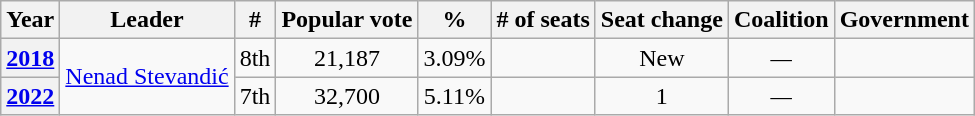<table class="wikitable" style="text-align:center">
<tr>
<th>Year</th>
<th>Leader</th>
<th>#</th>
<th>Popular vote</th>
<th>%</th>
<th># of seats</th>
<th>Seat change</th>
<th>Coalition</th>
<th>Government</th>
</tr>
<tr>
<th><a href='#'>2018</a></th>
<td rowspan=2><a href='#'>Nenad Stevandić</a></td>
<td>8th</td>
<td>21,187</td>
<td>3.09%</td>
<td></td>
<td>New</td>
<td><em>—</em></td>
<td></td>
</tr>
<tr>
<th><a href='#'>2022</a></th>
<td>7th</td>
<td>32,700</td>
<td>5.11%</td>
<td></td>
<td> 1</td>
<td><em>—</em></td>
<td></td>
</tr>
</table>
